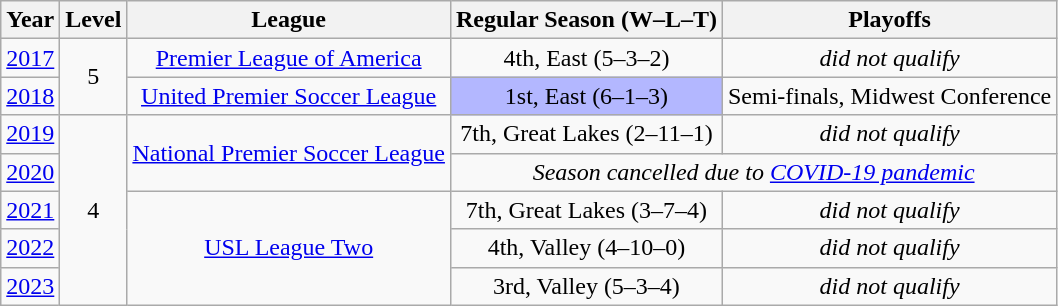<table class="wikitable" style="text-align: center;">
<tr>
<th>Year</th>
<th>Level</th>
<th>League</th>
<th>Regular Season (W–L–T)</th>
<th>Playoffs</th>
</tr>
<tr>
<td><a href='#'>2017</a></td>
<td rowspan=2>5</td>
<td><a href='#'>Premier League of America</a></td>
<td>4th, East (5–3–2)</td>
<td><em>did not qualify</em></td>
</tr>
<tr>
<td><a href='#'>2018</a></td>
<td><a href='#'>United Premier Soccer League</a></td>
<td bgcolor="B3B7FF">1st, East (6–1–3)</td>
<td>Semi-finals, Midwest Conference</td>
</tr>
<tr>
<td><a href='#'>2019</a></td>
<td rowspan=5>4</td>
<td rowspan=2><a href='#'>National Premier Soccer League</a></td>
<td>7th, Great Lakes (2–11–1)</td>
<td><em>did not qualify</em></td>
</tr>
<tr>
<td><a href='#'>2020</a></td>
<td colspan=2><em>Season cancelled due to <a href='#'>COVID-19 pandemic</a></em></td>
</tr>
<tr>
<td><a href='#'>2021</a></td>
<td rowspan=3><a href='#'>USL League Two</a></td>
<td>7th, Great Lakes (3–7–4)</td>
<td><em>did not qualify</em></td>
</tr>
<tr>
<td><a href='#'>2022</a></td>
<td>4th, Valley (4–10–0)</td>
<td><em>did not qualify</em></td>
</tr>
<tr>
<td><a href='#'>2023</a></td>
<td>3rd, Valley (5–3–4)</td>
<td><em>did not qualify</em></td>
</tr>
</table>
